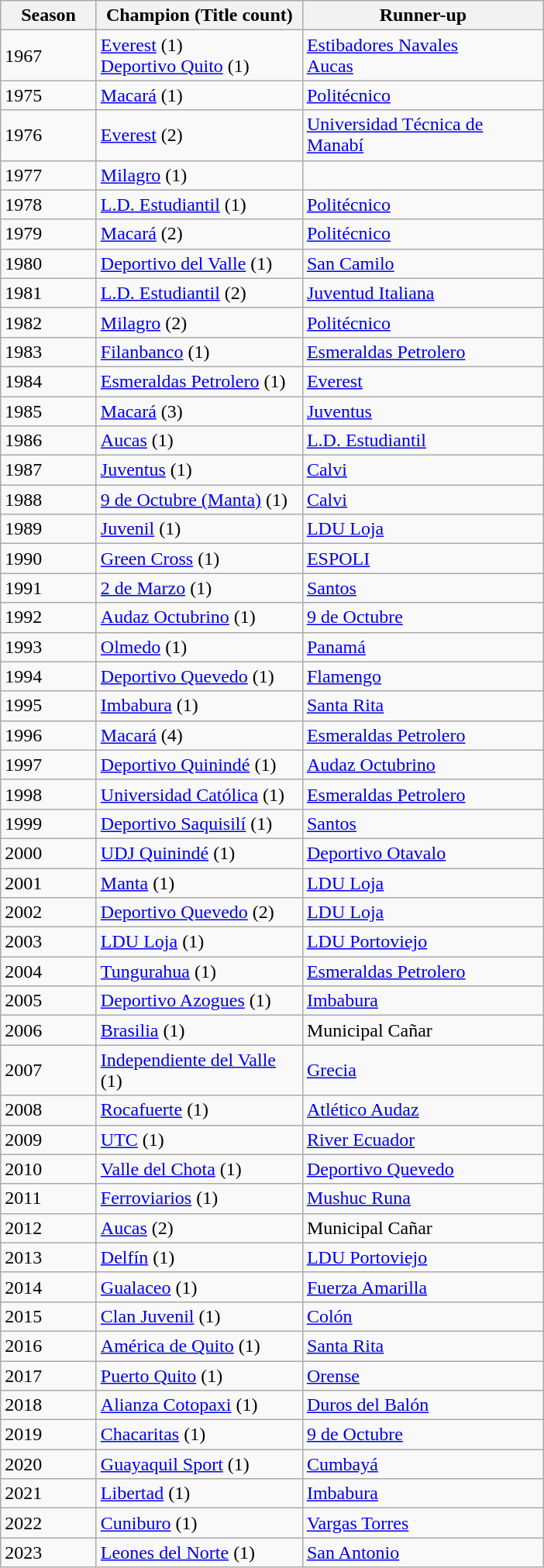<table class="wikitable sortable">
<tr>
<th width=75px>Season</th>
<th width=170px>Champion (Title count)</th>
<th width=200px>Runner-up</th>
</tr>
<tr>
<td>1967</td>
<td><a href='#'>Everest</a> (1)<br><a href='#'>Deportivo Quito</a> (1)</td>
<td><a href='#'>Estibadores Navales</a><br><a href='#'>Aucas</a></td>
</tr>
<tr>
<td>1975</td>
<td><a href='#'>Macará</a> (1)</td>
<td><a href='#'>Politécnico</a></td>
</tr>
<tr>
<td>1976</td>
<td><a href='#'>Everest</a> (2)</td>
<td><a href='#'>Universidad Técnica de Manabí</a></td>
</tr>
<tr>
<td>1977</td>
<td><a href='#'>Milagro</a> (1)</td>
<td></td>
</tr>
<tr>
<td>1978</td>
<td><a href='#'>L.D. Estudiantil</a> (1)</td>
<td><a href='#'>Politécnico</a></td>
</tr>
<tr>
<td>1979</td>
<td><a href='#'>Macará</a> (2)</td>
<td><a href='#'>Politécnico</a></td>
</tr>
<tr>
<td>1980</td>
<td><a href='#'>Deportivo del Valle</a> (1)</td>
<td><a href='#'>San Camilo</a></td>
</tr>
<tr>
<td>1981</td>
<td><a href='#'>L.D. Estudiantil</a> (2)</td>
<td><a href='#'>Juventud Italiana</a></td>
</tr>
<tr>
<td>1982</td>
<td><a href='#'>Milagro</a> (2)</td>
<td><a href='#'>Politécnico</a></td>
</tr>
<tr>
<td>1983</td>
<td><a href='#'>Filanbanco</a> (1)</td>
<td><a href='#'>Esmeraldas Petrolero</a></td>
</tr>
<tr>
<td>1984</td>
<td><a href='#'>Esmeraldas Petrolero</a> (1)</td>
<td><a href='#'>Everest</a></td>
</tr>
<tr>
<td>1985</td>
<td><a href='#'>Macará</a> (3)</td>
<td><a href='#'>Juventus</a></td>
</tr>
<tr>
<td>1986</td>
<td><a href='#'>Aucas</a> (1)</td>
<td><a href='#'>L.D. Estudiantil</a></td>
</tr>
<tr>
<td>1987</td>
<td><a href='#'>Juventus</a> (1)</td>
<td><a href='#'>Calvi</a></td>
</tr>
<tr>
<td>1988</td>
<td><a href='#'>9 de Octubre (Manta)</a> (1)</td>
<td><a href='#'>Calvi</a></td>
</tr>
<tr>
<td>1989</td>
<td><a href='#'>Juvenil</a> (1)</td>
<td><a href='#'>LDU Loja</a></td>
</tr>
<tr>
<td>1990</td>
<td><a href='#'>Green Cross</a> (1)</td>
<td><a href='#'>ESPOLI</a></td>
</tr>
<tr>
<td>1991</td>
<td><a href='#'>2 de Marzo</a> (1)</td>
<td><a href='#'>Santos</a></td>
</tr>
<tr>
<td>1992</td>
<td><a href='#'>Audaz Octubrino</a> (1)</td>
<td><a href='#'>9 de Octubre</a></td>
</tr>
<tr>
<td>1993</td>
<td><a href='#'>Olmedo</a> (1)</td>
<td><a href='#'>Panamá</a></td>
</tr>
<tr>
<td>1994</td>
<td><a href='#'>Deportivo Quevedo</a> (1)</td>
<td><a href='#'>Flamengo</a></td>
</tr>
<tr>
<td>1995</td>
<td><a href='#'>Imbabura</a> (1)</td>
<td><a href='#'>Santa Rita</a></td>
</tr>
<tr>
<td>1996</td>
<td><a href='#'>Macará</a> (4)</td>
<td><a href='#'>Esmeraldas Petrolero</a></td>
</tr>
<tr>
<td>1997</td>
<td><a href='#'>Deportivo Quinindé</a> (1)</td>
<td><a href='#'>Audaz Octubrino</a></td>
</tr>
<tr>
<td>1998</td>
<td><a href='#'>Universidad Católica</a> (1)</td>
<td><a href='#'>Esmeraldas Petrolero</a></td>
</tr>
<tr>
<td>1999</td>
<td><a href='#'>Deportivo Saquisilí</a> (1)</td>
<td><a href='#'>Santos</a></td>
</tr>
<tr>
<td>2000</td>
<td><a href='#'>UDJ Quinindé</a> (1)</td>
<td><a href='#'>Deportivo Otavalo</a></td>
</tr>
<tr>
<td>2001</td>
<td><a href='#'>Manta</a> (1)</td>
<td><a href='#'>LDU Loja</a></td>
</tr>
<tr>
<td>2002</td>
<td><a href='#'>Deportivo Quevedo</a> (2)</td>
<td><a href='#'>LDU Loja</a></td>
</tr>
<tr>
<td>2003</td>
<td><a href='#'>LDU Loja</a> (1)</td>
<td><a href='#'>LDU Portoviejo</a></td>
</tr>
<tr>
<td>2004</td>
<td><a href='#'>Tungurahua</a> (1)</td>
<td><a href='#'>Esmeraldas Petrolero</a></td>
</tr>
<tr>
<td>2005</td>
<td><a href='#'>Deportivo Azogues</a> (1)</td>
<td><a href='#'>Imbabura</a></td>
</tr>
<tr>
<td>2006</td>
<td><a href='#'>Brasilia</a> (1)</td>
<td>Municipal Cañar</td>
</tr>
<tr>
<td>2007</td>
<td><a href='#'>Independiente del Valle</a> (1)</td>
<td><a href='#'>Grecia</a></td>
</tr>
<tr>
<td>2008</td>
<td><a href='#'>Rocafuerte</a> (1)</td>
<td><a href='#'>Atlético Audaz</a></td>
</tr>
<tr>
<td>2009</td>
<td><a href='#'>UTC</a> (1)</td>
<td><a href='#'>River Ecuador</a></td>
</tr>
<tr>
<td>2010</td>
<td><a href='#'>Valle del Chota</a> (1)</td>
<td><a href='#'>Deportivo Quevedo</a></td>
</tr>
<tr>
<td>2011</td>
<td><a href='#'>Ferroviarios</a> (1)</td>
<td><a href='#'>Mushuc Runa</a></td>
</tr>
<tr>
<td>2012</td>
<td><a href='#'>Aucas</a> (2)</td>
<td>Municipal Cañar</td>
</tr>
<tr>
<td>2013</td>
<td><a href='#'>Delfín</a> (1)</td>
<td><a href='#'>LDU Portoviejo</a></td>
</tr>
<tr>
<td>2014</td>
<td><a href='#'>Gualaceo</a> (1)</td>
<td><a href='#'>Fuerza Amarilla</a></td>
</tr>
<tr>
<td>2015</td>
<td><a href='#'>Clan Juvenil</a> (1)</td>
<td><a href='#'>Colón</a></td>
</tr>
<tr>
<td>2016</td>
<td><a href='#'>América de Quito</a> (1)</td>
<td><a href='#'>Santa Rita</a></td>
</tr>
<tr>
<td>2017</td>
<td><a href='#'>Puerto Quito</a> (1)</td>
<td><a href='#'>Orense</a></td>
</tr>
<tr>
<td>2018</td>
<td><a href='#'>Alianza Cotopaxi</a> (1)</td>
<td><a href='#'>Duros del Balón</a></td>
</tr>
<tr>
<td>2019</td>
<td><a href='#'>Chacaritas</a> (1)</td>
<td><a href='#'>9 de Octubre</a></td>
</tr>
<tr>
<td>2020</td>
<td><a href='#'>Guayaquil Sport</a> (1)</td>
<td><a href='#'>Cumbayá</a></td>
</tr>
<tr>
<td>2021</td>
<td><a href='#'>Libertad</a> (1)</td>
<td><a href='#'>Imbabura</a></td>
</tr>
<tr>
<td>2022</td>
<td><a href='#'>Cuniburo</a> (1)</td>
<td><a href='#'>Vargas Torres</a></td>
</tr>
<tr>
<td>2023</td>
<td><a href='#'>Leones del Norte</a> (1)</td>
<td><a href='#'>San Antonio</a></td>
</tr>
</table>
